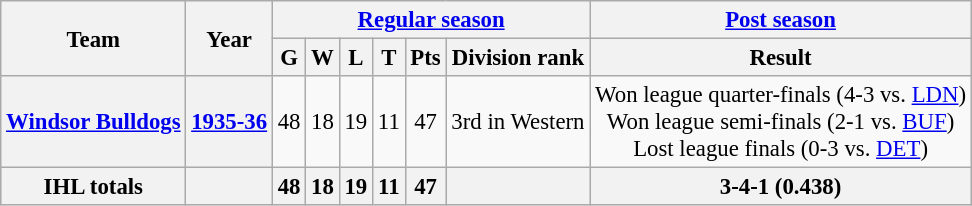<table class="wikitable" style="font-size: 95%; text-align:center;">
<tr>
<th rowspan="2">Team</th>
<th rowspan="2">Year</th>
<th colspan="6"><a href='#'>Regular season</a></th>
<th colspan="1"><a href='#'>Post season</a></th>
</tr>
<tr>
<th>G</th>
<th>W</th>
<th>L</th>
<th>T</th>
<th>Pts</th>
<th>Division rank</th>
<th>Result</th>
</tr>
<tr>
<th><a href='#'>Windsor Bulldogs</a></th>
<th><a href='#'>1935-36</a></th>
<td>48</td>
<td>18</td>
<td>19</td>
<td>11</td>
<td>47</td>
<td>3rd in Western</td>
<td>Won league quarter-finals (4-3 vs. <a href='#'>LDN</a>) <br> Won league semi-finals (2-1 vs. <a href='#'>BUF</a>) <br> Lost league finals (0-3 vs. <a href='#'>DET</a>)</td>
</tr>
<tr align="centre" bgcolor="#dddddd">
<th>IHL totals</th>
<th></th>
<th>48</th>
<th>18</th>
<th>19</th>
<th>11</th>
<th>47</th>
<th></th>
<th>3-4-1 (0.438)</th>
</tr>
</table>
